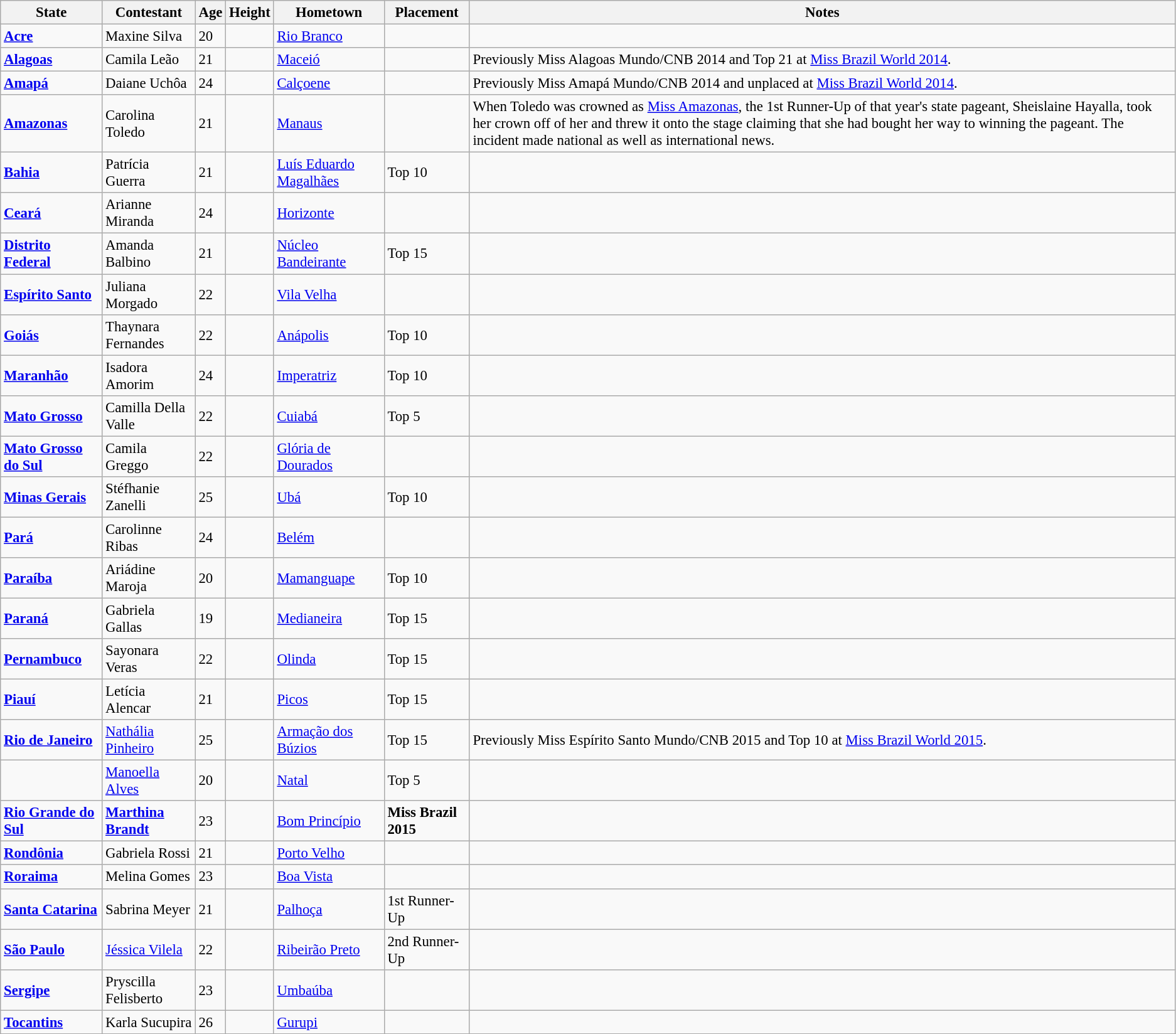<table class="wikitable sortable" style="font-size: 95%;">
<tr>
<th>State</th>
<th>Contestant</th>
<th>Age</th>
<th>Height</th>
<th>Hometown</th>
<th>Placement</th>
<th>Notes</th>
</tr>
<tr>
<td><strong> <a href='#'>Acre</a></strong></td>
<td>Maxine Silva</td>
<td>20</td>
<td></td>
<td><a href='#'>Rio Branco</a></td>
<td></td>
<td></td>
</tr>
<tr>
<td><strong> <a href='#'>Alagoas</a></strong></td>
<td>Camila Leão</td>
<td>21</td>
<td></td>
<td><a href='#'>Maceió</a></td>
<td></td>
<td>Previously Miss Alagoas Mundo/CNB 2014 and Top 21 at <a href='#'>Miss Brazil World 2014</a>.</td>
</tr>
<tr>
<td><strong> <a href='#'>Amapá</a></strong></td>
<td>Daiane Uchôa</td>
<td>24</td>
<td></td>
<td><a href='#'>Calçoene</a></td>
<td></td>
<td>Previously Miss Amapá Mundo/CNB 2014 and unplaced at <a href='#'>Miss Brazil World 2014</a>.</td>
</tr>
<tr>
<td><strong> <a href='#'>Amazonas</a></strong></td>
<td>Carolina Toledo</td>
<td>21</td>
<td></td>
<td><a href='#'>Manaus</a></td>
<td></td>
<td>When Toledo was crowned as <a href='#'>Miss Amazonas</a>, the 1st Runner-Up of that year's state pageant, Sheislaine Hayalla, took her crown off of her and threw it onto the stage claiming that she had bought her way to winning the pageant. The incident made national as well as international news.</td>
</tr>
<tr>
<td><strong> <a href='#'>Bahia</a></strong></td>
<td>Patrícia Guerra</td>
<td>21</td>
<td></td>
<td><a href='#'>Luís Eduardo Magalhães</a></td>
<td>Top 10</td>
<td></td>
</tr>
<tr>
<td><strong> <a href='#'>Ceará</a></strong></td>
<td>Arianne Miranda</td>
<td>24</td>
<td></td>
<td><a href='#'>Horizonte</a></td>
<td></td>
<td></td>
</tr>
<tr>
<td><strong> <a href='#'>Distrito Federal</a></strong></td>
<td>Amanda Balbino</td>
<td>21</td>
<td></td>
<td><a href='#'>Núcleo Bandeirante</a></td>
<td>Top 15</td>
<td></td>
</tr>
<tr>
<td><strong> <a href='#'>Espírito Santo</a></strong></td>
<td>Juliana Morgado</td>
<td>22</td>
<td></td>
<td><a href='#'>Vila Velha</a></td>
<td></td>
<td></td>
</tr>
<tr>
<td><strong> <a href='#'>Goiás</a></strong></td>
<td>Thaynara Fernandes</td>
<td>22</td>
<td></td>
<td><a href='#'>Anápolis</a></td>
<td>Top 10</td>
<td></td>
</tr>
<tr>
<td><strong> <a href='#'>Maranhão</a></strong></td>
<td>Isadora Amorim</td>
<td>24</td>
<td></td>
<td><a href='#'>Imperatriz</a></td>
<td>Top 10</td>
<td></td>
</tr>
<tr>
<td><strong> <a href='#'>Mato Grosso</a></strong></td>
<td>Camilla Della Valle</td>
<td>22</td>
<td></td>
<td><a href='#'>Cuiabá</a></td>
<td>Top 5</td>
<td></td>
</tr>
<tr>
<td><strong> <a href='#'>Mato Grosso do Sul</a></strong></td>
<td>Camila Greggo</td>
<td>22</td>
<td></td>
<td><a href='#'>Glória de Dourados</a></td>
<td></td>
<td></td>
</tr>
<tr>
<td><strong> <a href='#'>Minas Gerais</a></strong></td>
<td>Stéfhanie Zanelli</td>
<td>25</td>
<td></td>
<td><a href='#'>Ubá</a></td>
<td>Top 10</td>
<td></td>
</tr>
<tr>
<td><strong> <a href='#'>Pará</a></strong></td>
<td>Carolinne Ribas</td>
<td>24</td>
<td></td>
<td><a href='#'>Belém</a></td>
<td></td>
<td></td>
</tr>
<tr>
<td><strong> <a href='#'>Paraíba</a></strong></td>
<td>Ariádine Maroja</td>
<td>20</td>
<td></td>
<td><a href='#'>Mamanguape</a></td>
<td>Top 10</td>
<td></td>
</tr>
<tr>
<td><strong> <a href='#'>Paraná</a></strong></td>
<td>Gabriela Gallas</td>
<td>19</td>
<td></td>
<td><a href='#'>Medianeira</a></td>
<td>Top 15</td>
<td></td>
</tr>
<tr>
<td><strong> <a href='#'>Pernambuco</a></strong></td>
<td>Sayonara Veras</td>
<td>22</td>
<td></td>
<td><a href='#'>Olinda</a></td>
<td>Top 15</td>
<td></td>
</tr>
<tr>
<td><strong> <a href='#'>Piauí</a></strong></td>
<td>Letícia Alencar</td>
<td>21</td>
<td></td>
<td><a href='#'>Picos</a></td>
<td>Top 15</td>
<td></td>
</tr>
<tr>
<td><strong> <a href='#'>Rio de Janeiro</a></strong></td>
<td><a href='#'>Nathália Pinheiro</a></td>
<td>25</td>
<td></td>
<td><a href='#'>Armação dos Búzios</a></td>
<td>Top 15</td>
<td>Previously Miss Espírito Santo Mundo/CNB 2015 and Top 10 at <a href='#'>Miss Brazil World 2015</a>.</td>
</tr>
<tr>
<td></td>
<td><a href='#'>Manoella Alves</a></td>
<td>20</td>
<td></td>
<td><a href='#'>Natal</a></td>
<td>Top 5</td>
<td></td>
</tr>
<tr>
<td><strong> <a href='#'>Rio Grande do Sul</a></strong></td>
<td><strong><a href='#'>Marthina Brandt</a></strong></td>
<td>23</td>
<td></td>
<td><a href='#'>Bom Princípio</a></td>
<td><strong>Miss Brazil 2015</strong></td>
<td></td>
</tr>
<tr>
<td><strong> <a href='#'>Rondônia</a></strong></td>
<td>Gabriela Rossi</td>
<td>21</td>
<td></td>
<td><a href='#'>Porto Velho</a></td>
<td></td>
<td></td>
</tr>
<tr>
<td><strong> <a href='#'>Roraima</a></strong></td>
<td>Melina Gomes</td>
<td>23</td>
<td></td>
<td><a href='#'>Boa Vista</a></td>
<td></td>
<td></td>
</tr>
<tr>
<td><strong> <a href='#'>Santa Catarina</a></strong></td>
<td>Sabrina Meyer</td>
<td>21</td>
<td></td>
<td><a href='#'>Palhoça</a></td>
<td>1st Runner-Up</td>
<td></td>
</tr>
<tr>
<td><strong> <a href='#'>São Paulo</a></strong></td>
<td><a href='#'>Jéssica Vilela</a></td>
<td>22</td>
<td></td>
<td><a href='#'>Ribeirão Preto</a></td>
<td>2nd Runner-Up</td>
<td></td>
</tr>
<tr>
<td><strong> <a href='#'>Sergipe</a></strong></td>
<td>Pryscilla Felisberto</td>
<td>23</td>
<td></td>
<td><a href='#'>Umbaúba</a></td>
<td></td>
<td></td>
</tr>
<tr>
<td><strong> <a href='#'>Tocantins</a></strong></td>
<td>Karla Sucupira</td>
<td>26</td>
<td></td>
<td><a href='#'>Gurupi</a></td>
<td></td>
<td></td>
</tr>
<tr>
</tr>
</table>
